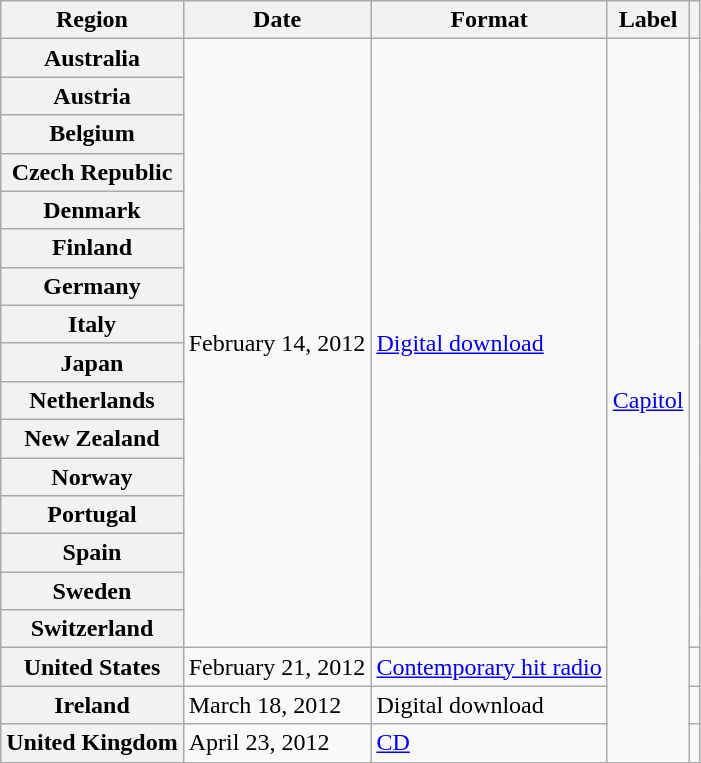<table class="wikitable plainrowheaders">
<tr>
<th scope="col">Region</th>
<th scope="col">Date</th>
<th scope="col">Format</th>
<th scope="col">Label</th>
<th scope="col"></th>
</tr>
<tr>
<th scope="row">Australia</th>
<td rowspan="16">February 14, 2012</td>
<td rowspan="16"><a href='#'>Digital download</a></td>
<td rowspan="20"><a href='#'>Capitol</a></td>
<td align="center" rowspan="16"></td>
</tr>
<tr>
<th scope="row">Austria</th>
</tr>
<tr>
<th scope="row">Belgium</th>
</tr>
<tr>
<th scope="row">Czech Republic</th>
</tr>
<tr>
<th scope="row">Denmark</th>
</tr>
<tr>
<th scope="row">Finland</th>
</tr>
<tr>
<th scope="row">Germany</th>
</tr>
<tr>
<th scope="row">Italy</th>
</tr>
<tr>
<th scope="row">Japan</th>
</tr>
<tr>
<th scope="row">Netherlands</th>
</tr>
<tr>
<th scope="row">New Zealand</th>
</tr>
<tr>
<th scope="row">Norway</th>
</tr>
<tr>
<th scope="row">Portugal</th>
</tr>
<tr>
<th scope="row">Spain</th>
</tr>
<tr>
<th scope="row">Sweden</th>
</tr>
<tr>
<th scope="row">Switzerland</th>
</tr>
<tr>
<th scope="row">United States</th>
<td>February 21, 2012</td>
<td><a href='#'>Contemporary hit radio</a></td>
<td align="center"></td>
</tr>
<tr>
<th scope="row">Ireland</th>
<td rowspan="2">March 18, 2012</td>
<td rowspan="2">Digital download</td>
<td align="center" rowspan="2"></td>
</tr>
<tr>
<th rowspan="2" scope="row">United Kingdom</th>
</tr>
<tr>
<td>April 23, 2012</td>
<td><a href='#'>CD</a></td>
<td align="center"></td>
</tr>
</table>
